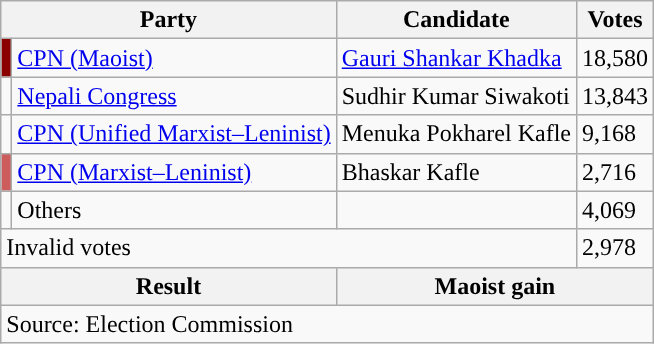<table class="wikitable">
<tr>
<th colspan="2">Party</th>
<th>Candidate</th>
<th>Votes</th>
</tr>
<tr>
<td style="background-color:darkred"></td>
<td><a href='#'>CPN (Maoist)</a></td>
<td><a href='#'>Gauri Shankar Khadka</a></td>
<td>18,580</td>
</tr>
<tr>
<td style="background-color:"></td>
<td><a href='#'>Nepali Congress</a></td>
<td>Sudhir Kumar Siwakoti</td>
<td>13,843</td>
</tr>
<tr>
<td style="background-color:"></td>
<td><a href='#'>CPN (Unified Marxist–Leninist)</a></td>
<td>Menuka Pokharel Kafle</td>
<td>9,168</td>
</tr>
<tr>
<td style="background-color:indianred"></td>
<td><a href='#'>CPN (Marxist–Leninist)</a></td>
<td>Bhaskar Kafle</td>
<td>2,716</td>
</tr>
<tr>
<td></td>
<td>Others</td>
<td></td>
<td>4,069</td>
</tr>
<tr>
<td colspan="3">Invalid votes</td>
<td>2,978</td>
</tr>
<tr>
<th colspan="2">Result</th>
<th colspan="2">Maoist gain</th>
</tr>
<tr>
<td colspan="4">Source: Election Commission</td>
</tr>
</table>
